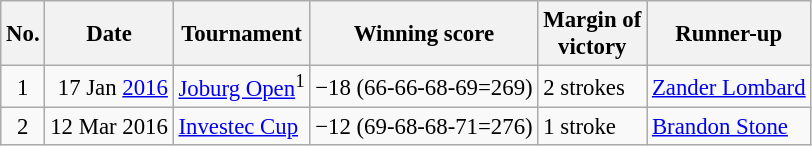<table class="wikitable" style="font-size:95%;">
<tr>
<th>No.</th>
<th>Date</th>
<th>Tournament</th>
<th>Winning score</th>
<th>Margin of<br>victory</th>
<th>Runner-up</th>
</tr>
<tr>
<td align=center>1</td>
<td align=right>17 Jan <a href='#'>2016</a></td>
<td><a href='#'>Joburg Open</a><sup>1</sup></td>
<td>−18 (66-66-68-69=269)</td>
<td>2 strokes</td>
<td> <a href='#'>Zander Lombard</a></td>
</tr>
<tr>
<td align=center>2</td>
<td align=right>12 Mar 2016</td>
<td><a href='#'>Investec Cup</a></td>
<td>−12 (69-68-68-71=276)</td>
<td>1 stroke</td>
<td> <a href='#'>Brandon Stone</a></td>
</tr>
</table>
